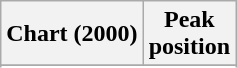<table class="wikitable sortable plainrowheaders" style="text-align:center">
<tr>
<th scope="col">Chart (2000)</th>
<th scope="col">Peak<br>position</th>
</tr>
<tr>
</tr>
<tr>
</tr>
</table>
